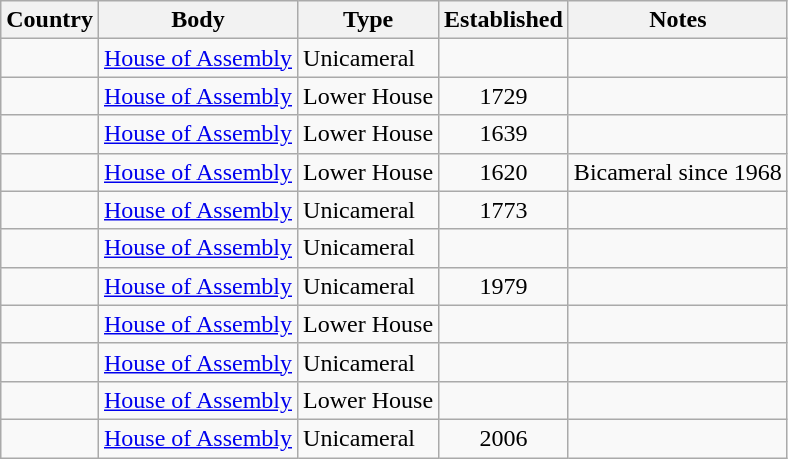<table class=wikitable>
<tr>
<th>Country</th>
<th>Body</th>
<th>Type</th>
<th>Established</th>
<th>Notes</th>
</tr>
<tr>
<td></td>
<td><a href='#'>House of Assembly</a></td>
<td>Unicameral</td>
<td></td>
<td></td>
</tr>
<tr>
<td></td>
<td><a href='#'>House of Assembly</a></td>
<td>Lower House</td>
<td align=center>1729</td>
<td></td>
</tr>
<tr>
<td></td>
<td><a href='#'>House of Assembly</a></td>
<td>Lower House</td>
<td align=center>1639</td>
<td></td>
</tr>
<tr>
<td></td>
<td><a href='#'>House of Assembly</a></td>
<td>Lower House</td>
<td align=center>1620</td>
<td>Bicameral since 1968</td>
</tr>
<tr>
<td></td>
<td><a href='#'>House of Assembly</a></td>
<td>Unicameral</td>
<td align=center>1773</td>
<td></td>
</tr>
<tr>
<td></td>
<td><a href='#'>House of Assembly</a></td>
<td>Unicameral</td>
<td></td>
<td></td>
</tr>
<tr>
<td></td>
<td><a href='#'>House of Assembly</a></td>
<td>Unicameral</td>
<td align=center>1979</td>
<td></td>
</tr>
<tr>
<td></td>
<td><a href='#'>House of Assembly</a></td>
<td>Lower House</td>
<td></td>
<td></td>
</tr>
<tr>
<td></td>
<td><a href='#'>House of Assembly</a></td>
<td>Unicameral</td>
<td></td>
<td></td>
</tr>
<tr>
<td></td>
<td><a href='#'>House of Assembly</a></td>
<td>Lower House</td>
<td></td>
<td></td>
</tr>
<tr>
<td></td>
<td><a href='#'>House of Assembly</a></td>
<td>Unicameral</td>
<td align=center>2006</td>
<td></td>
</tr>
</table>
